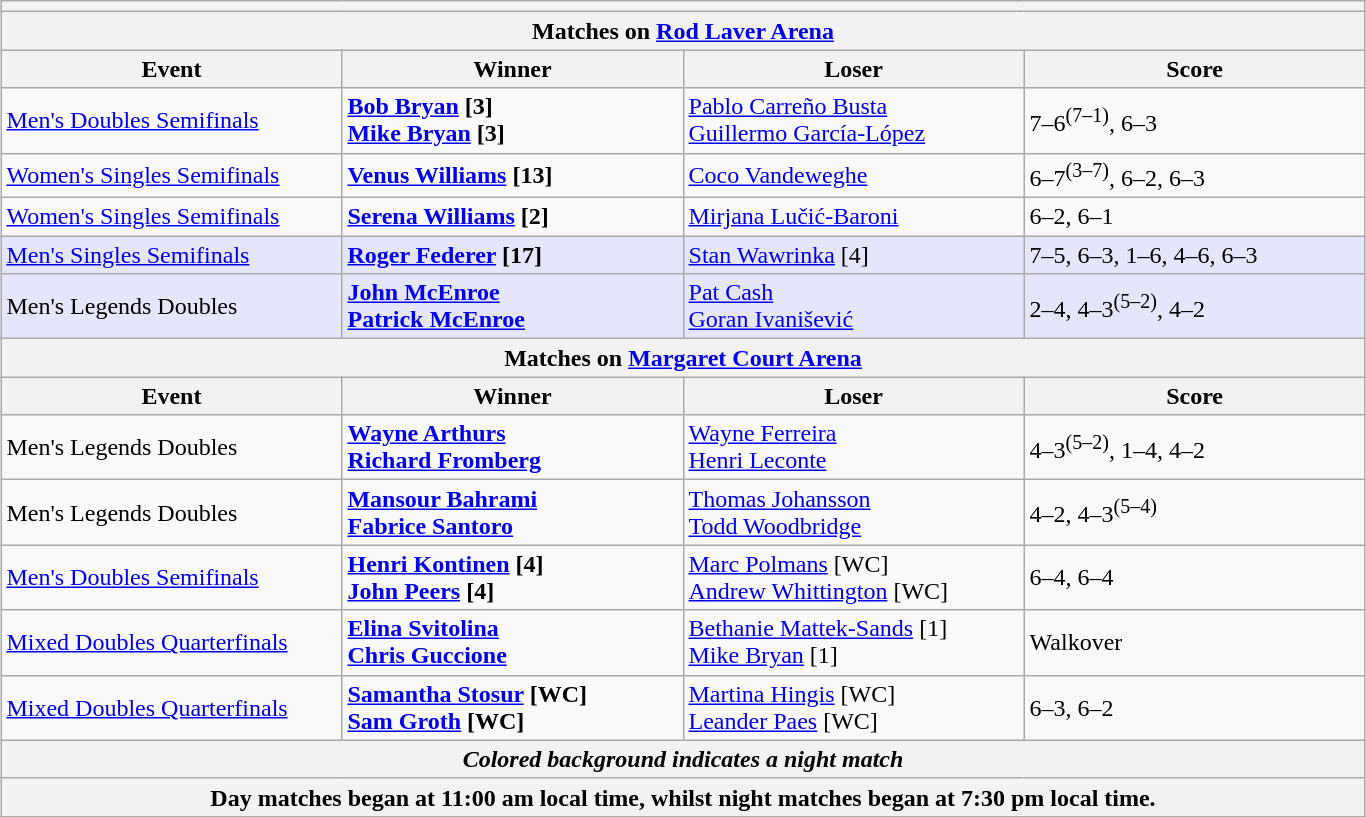<table class="wikitable collapsible uncollapsed" style="margin:1em auto;">
<tr>
<th colspan=4></th>
</tr>
<tr>
<th colspan=4><strong>Matches on <a href='#'>Rod Laver Arena</a></strong></th>
</tr>
<tr>
<th style="width:220px;">Event</th>
<th style="width:220px;">Winner</th>
<th style="width:220px;">Loser</th>
<th style="width:220px;">Score</th>
</tr>
<tr>
<td><a href='#'>Men's Doubles Semifinals</a></td>
<td><strong> <a href='#'>Bob Bryan</a> [3]<br> <a href='#'>Mike Bryan</a> [3]</strong></td>
<td> <a href='#'>Pablo Carreño Busta</a><br> <a href='#'>Guillermo García-López</a></td>
<td>7–6<sup>(7–1)</sup>, 6–3</td>
</tr>
<tr>
<td><a href='#'>Women's Singles Semifinals</a></td>
<td><strong> <a href='#'>Venus Williams</a> [13]</strong></td>
<td> <a href='#'>Coco Vandeweghe</a></td>
<td>6–7<sup>(3–7)</sup>, 6–2, 6–3</td>
</tr>
<tr>
<td><a href='#'>Women's Singles Semifinals</a></td>
<td><strong> <a href='#'>Serena Williams</a> [2]</strong></td>
<td> <a href='#'>Mirjana Lučić-Baroni</a></td>
<td>6–2, 6–1</td>
</tr>
<tr bgcolor="lavender">
<td><a href='#'>Men's Singles Semifinals</a></td>
<td><strong> <a href='#'>Roger Federer</a> [17]</strong></td>
<td> <a href='#'>Stan Wawrinka</a> [4]</td>
<td>7–5, 6–3, 1–6, 4–6, 6–3</td>
</tr>
<tr bgcolor="lavender">
<td>Men's Legends Doubles</td>
<td><strong> <a href='#'>John McEnroe</a> <br>  <a href='#'>Patrick McEnroe</a></strong></td>
<td> <a href='#'>Pat Cash</a> <br>  <a href='#'>Goran Ivanišević</a></td>
<td>2–4, 4–3<sup>(5–2)</sup>, 4–2</td>
</tr>
<tr>
<th colspan=4><strong>Matches on <a href='#'>Margaret Court Arena</a></strong></th>
</tr>
<tr>
<th style="width:220px;">Event</th>
<th style="width:220px;">Winner</th>
<th style="width:220px;">Loser</th>
<th style="width:220px;">Score</th>
</tr>
<tr>
<td>Men's Legends Doubles</td>
<td><strong> <a href='#'>Wayne Arthurs</a><br> <a href='#'>Richard Fromberg</a></strong></td>
<td> <a href='#'>Wayne Ferreira</a><br> <a href='#'>Henri Leconte</a></td>
<td>4–3<sup>(5–2)</sup>, 1–4, 4–2</td>
</tr>
<tr>
<td>Men's Legends Doubles</td>
<td><strong> <a href='#'>Mansour Bahrami</a><br> <a href='#'>Fabrice Santoro</a></strong></td>
<td> <a href='#'>Thomas Johansson</a><br> <a href='#'>Todd Woodbridge</a></td>
<td>4–2, 4–3<sup>(5–4)</sup></td>
</tr>
<tr>
<td><a href='#'>Men's Doubles Semifinals</a></td>
<td><strong> <a href='#'>Henri Kontinen</a> [4]<br> <a href='#'>John Peers</a> [4]</strong></td>
<td> <a href='#'>Marc Polmans</a> [WC]<br> <a href='#'>Andrew Whittington</a> [WC]</td>
<td>6–4, 6–4</td>
</tr>
<tr>
<td><a href='#'>Mixed Doubles Quarterfinals</a></td>
<td><strong> <a href='#'>Elina Svitolina</a><br> <a href='#'>Chris Guccione</a></strong></td>
<td> <a href='#'>Bethanie Mattek-Sands</a> [1]<br> <a href='#'>Mike Bryan</a> [1]</td>
<td>Walkover</td>
</tr>
<tr>
<td><a href='#'>Mixed Doubles Quarterfinals</a></td>
<td><strong> <a href='#'>Samantha Stosur</a> [WC]<br> <a href='#'>Sam Groth</a> [WC]</strong></td>
<td> <a href='#'>Martina Hingis</a> [WC]<br> <a href='#'>Leander Paes</a> [WC]</td>
<td>6–3, 6–2</td>
</tr>
<tr>
<th colspan=4><em>Colored background indicates a night match</em></th>
</tr>
<tr>
<th colspan=4>Day matches began at 11:00 am local time, whilst night matches began at 7:30 pm local time.</th>
</tr>
<tr>
</tr>
</table>
